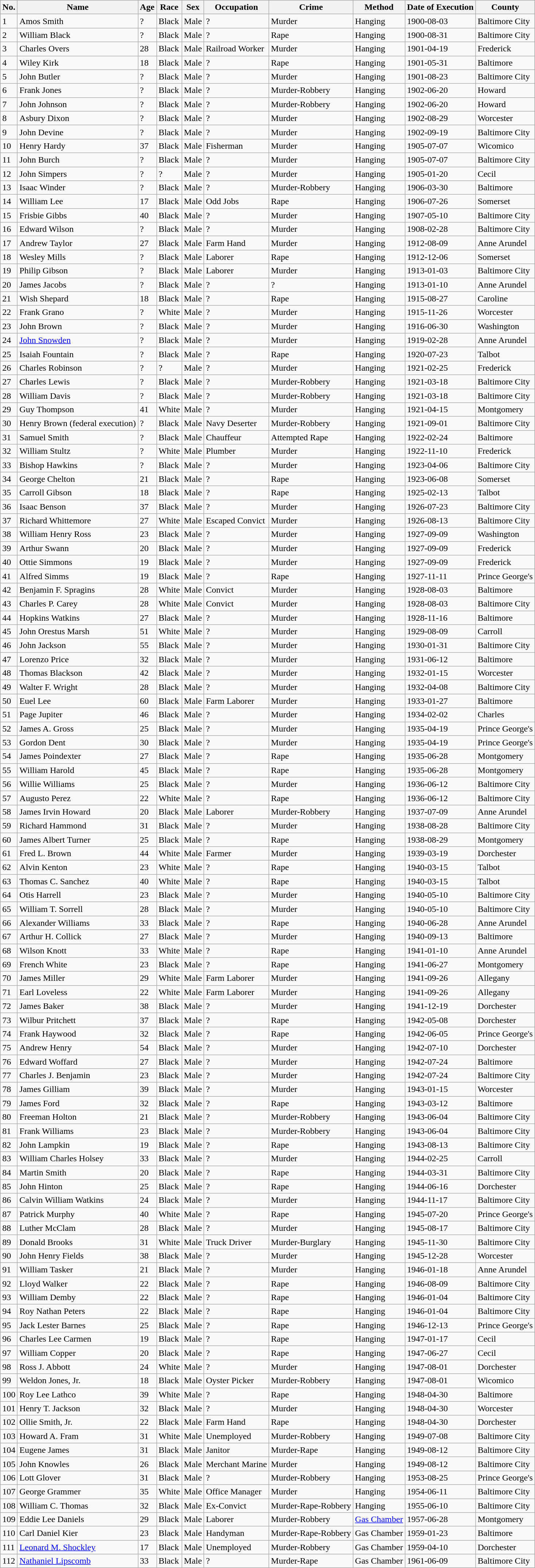<table class="wikitable sortable">
<tr>
<th>No.</th>
<th>Name</th>
<th>Age</th>
<th>Race</th>
<th>Sex</th>
<th>Occupation</th>
<th>Crime</th>
<th>Method</th>
<th>Date of Execution</th>
<th>County</th>
</tr>
<tr>
<td>1</td>
<td>Amos Smith</td>
<td>?</td>
<td>Black</td>
<td>Male</td>
<td>?</td>
<td>Murder</td>
<td>Hanging</td>
<td>1900-08-03</td>
<td>Baltimore City</td>
</tr>
<tr>
<td>2</td>
<td>William Black</td>
<td>?</td>
<td>Black</td>
<td>Male</td>
<td>?</td>
<td>Rape</td>
<td>Hanging</td>
<td>1900-08-31</td>
<td>Baltimore City</td>
</tr>
<tr>
<td>3</td>
<td>Charles Overs</td>
<td>28</td>
<td>Black</td>
<td>Male</td>
<td>Railroad Worker</td>
<td>Murder</td>
<td>Hanging</td>
<td>1901-04-19</td>
<td>Frederick</td>
</tr>
<tr>
<td>4</td>
<td>Wiley Kirk</td>
<td>18</td>
<td>Black</td>
<td>Male</td>
<td>?</td>
<td>Rape</td>
<td>Hanging</td>
<td>1901-05-31</td>
<td>Baltimore</td>
</tr>
<tr>
<td>5</td>
<td>John Butler</td>
<td>?</td>
<td>Black</td>
<td>Male</td>
<td>?</td>
<td>Murder</td>
<td>Hanging</td>
<td>1901-08-23</td>
<td>Baltimore City</td>
</tr>
<tr>
<td>6</td>
<td>Frank Jones</td>
<td>?</td>
<td>Black</td>
<td>Male</td>
<td>?</td>
<td>Murder-Robbery</td>
<td>Hanging</td>
<td>1902-06-20</td>
<td>Howard</td>
</tr>
<tr>
<td>7</td>
<td>John Johnson</td>
<td>?</td>
<td>Black</td>
<td>Male</td>
<td>?</td>
<td>Murder-Robbery</td>
<td>Hanging</td>
<td>1902-06-20</td>
<td>Howard</td>
</tr>
<tr>
<td>8</td>
<td>Asbury Dixon</td>
<td>?</td>
<td>Black</td>
<td>Male</td>
<td>?</td>
<td>Murder</td>
<td>Hanging</td>
<td>1902-08-29</td>
<td>Worcester</td>
</tr>
<tr>
<td>9</td>
<td>John Devine</td>
<td>?</td>
<td>Black</td>
<td>Male</td>
<td>?</td>
<td>Murder</td>
<td>Hanging</td>
<td>1902-09-19</td>
<td>Baltimore City</td>
</tr>
<tr>
<td>10</td>
<td>Henry Hardy</td>
<td>37</td>
<td>Black</td>
<td>Male</td>
<td>Fisherman</td>
<td>Murder</td>
<td>Hanging</td>
<td>1905-07-07</td>
<td>Wicomico</td>
</tr>
<tr>
<td>11</td>
<td>John Burch</td>
<td>?</td>
<td>Black</td>
<td>Male</td>
<td>?</td>
<td>Murder</td>
<td>Hanging</td>
<td>1905-07-07</td>
<td>Baltimore City</td>
</tr>
<tr>
<td>12</td>
<td>John Simpers</td>
<td>?</td>
<td>?</td>
<td>Male</td>
<td>?</td>
<td>Murder</td>
<td>Hanging</td>
<td>1905-01-20</td>
<td>Cecil</td>
</tr>
<tr>
<td>13</td>
<td>Isaac Winder</td>
<td>?</td>
<td>Black</td>
<td>Male</td>
<td>?</td>
<td>Murder-Robbery</td>
<td>Hanging</td>
<td>1906-03-30</td>
<td>Baltimore</td>
</tr>
<tr>
<td>14</td>
<td>William Lee</td>
<td>17</td>
<td>Black</td>
<td>Male</td>
<td>Odd Jobs</td>
<td>Rape</td>
<td>Hanging</td>
<td>1906-07-26</td>
<td>Somerset</td>
</tr>
<tr>
<td>15</td>
<td>Frisbie Gibbs</td>
<td>40</td>
<td>Black</td>
<td>Male</td>
<td>?</td>
<td>Murder</td>
<td>Hanging</td>
<td>1907-05-10</td>
<td>Baltimore City</td>
</tr>
<tr>
<td>16</td>
<td>Edward Wilson</td>
<td>?</td>
<td>Black</td>
<td>Male</td>
<td>?</td>
<td>Murder</td>
<td>Hanging</td>
<td>1908-02-28</td>
<td>Baltimore City</td>
</tr>
<tr>
<td>17</td>
<td>Andrew Taylor</td>
<td>27</td>
<td>Black</td>
<td>Male</td>
<td>Farm Hand</td>
<td>Murder</td>
<td>Hanging</td>
<td>1912-08-09</td>
<td>Anne Arundel</td>
</tr>
<tr>
<td>18</td>
<td>Wesley Mills</td>
<td>?</td>
<td>Black</td>
<td>Male</td>
<td>Laborer</td>
<td>Rape</td>
<td>Hanging</td>
<td>1912-12-06</td>
<td>Somerset</td>
</tr>
<tr>
<td>19</td>
<td>Philip Gibson</td>
<td>?</td>
<td>Black</td>
<td>Male</td>
<td>Laborer</td>
<td>Murder</td>
<td>Hanging</td>
<td>1913-01-03</td>
<td>Baltimore City</td>
</tr>
<tr>
<td>20</td>
<td>James Jacobs</td>
<td>?</td>
<td>Black</td>
<td>Male</td>
<td>?</td>
<td>?</td>
<td>Hanging</td>
<td>1913-01-10</td>
<td>Anne Arundel</td>
</tr>
<tr>
<td>21</td>
<td>Wish Shepard</td>
<td>18</td>
<td>Black</td>
<td>Male</td>
<td>?</td>
<td>Rape</td>
<td>Hanging</td>
<td>1915-08-27</td>
<td>Caroline</td>
</tr>
<tr>
<td>22</td>
<td>Frank Grano</td>
<td>?</td>
<td>White</td>
<td>Male</td>
<td>?</td>
<td>Murder</td>
<td>Hanging</td>
<td>1915-11-26</td>
<td>Worcester</td>
</tr>
<tr>
<td>23</td>
<td>John Brown</td>
<td>?</td>
<td>Black</td>
<td>Male</td>
<td>?</td>
<td>Murder</td>
<td>Hanging</td>
<td>1916-06-30</td>
<td>Washington</td>
</tr>
<tr>
<td>24</td>
<td><a href='#'>John Snowden</a></td>
<td>?</td>
<td>Black</td>
<td>Male</td>
<td>?</td>
<td>Murder</td>
<td>Hanging</td>
<td>1919-02-28</td>
<td>Anne Arundel</td>
</tr>
<tr>
<td>25</td>
<td>Isaiah Fountain</td>
<td>?</td>
<td>Black</td>
<td>Male</td>
<td>?</td>
<td>Rape</td>
<td>Hanging</td>
<td>1920-07-23</td>
<td>Talbot</td>
</tr>
<tr>
<td>26</td>
<td>Charles Robinson</td>
<td>?</td>
<td>?</td>
<td>Male</td>
<td>?</td>
<td>Murder</td>
<td>Hanging</td>
<td>1921-02-25</td>
<td>Frederick</td>
</tr>
<tr>
<td>27</td>
<td>Charles Lewis</td>
<td>?</td>
<td>Black</td>
<td>Male</td>
<td>?</td>
<td>Murder-Robbery</td>
<td>Hanging</td>
<td>1921-03-18</td>
<td>Baltimore City</td>
</tr>
<tr>
<td>28</td>
<td>William Davis</td>
<td>?</td>
<td>Black</td>
<td>Male</td>
<td>?</td>
<td>Murder-Robbery</td>
<td>Hanging</td>
<td>1921-03-18</td>
<td>Baltimore City</td>
</tr>
<tr>
<td>29</td>
<td>Guy Thompson</td>
<td>41</td>
<td>White</td>
<td>Male</td>
<td>?</td>
<td>Murder</td>
<td>Hanging</td>
<td>1921-04-15</td>
<td>Montgomery</td>
</tr>
<tr>
<td>30</td>
<td>Henry Brown (federal execution)</td>
<td>?</td>
<td>Black</td>
<td>Male</td>
<td>Navy Deserter</td>
<td>Murder-Robbery</td>
<td>Hanging</td>
<td>1921-09-01</td>
<td>Baltimore City</td>
</tr>
<tr>
<td>31</td>
<td>Samuel Smith</td>
<td>?</td>
<td>Black</td>
<td>Male</td>
<td>Chauffeur</td>
<td>Attempted Rape</td>
<td>Hanging</td>
<td>1922-02-24</td>
<td>Baltimore</td>
</tr>
<tr>
<td>32</td>
<td>William Stultz</td>
<td>?</td>
<td>White</td>
<td>Male</td>
<td>Plumber</td>
<td>Murder</td>
<td>Hanging</td>
<td>1922-11-10</td>
<td>Frederick</td>
</tr>
<tr>
<td>33</td>
<td>Bishop Hawkins</td>
<td>?</td>
<td>Black</td>
<td>Male</td>
<td>?</td>
<td>Murder</td>
<td>Hanging</td>
<td>1923-04-06</td>
<td>Baltimore City</td>
</tr>
<tr>
<td>34</td>
<td>George Chelton</td>
<td>21</td>
<td>Black</td>
<td>Male</td>
<td>?</td>
<td>Rape</td>
<td>Hanging</td>
<td>1923-06-08</td>
<td>Somerset</td>
</tr>
<tr>
<td>35</td>
<td>Carroll Gibson</td>
<td>18</td>
<td>Black</td>
<td>Male</td>
<td>?</td>
<td>Rape</td>
<td>Hanging</td>
<td>1925-02-13</td>
<td>Talbot</td>
</tr>
<tr>
<td>36</td>
<td>Isaac Benson</td>
<td>37</td>
<td>Black</td>
<td>Male</td>
<td>?</td>
<td>Murder</td>
<td>Hanging</td>
<td>1926-07-23</td>
<td>Baltimore City</td>
</tr>
<tr>
<td>37</td>
<td>Richard Whittemore</td>
<td>27</td>
<td>White</td>
<td>Male</td>
<td>Escaped Convict</td>
<td>Murder</td>
<td>Hanging</td>
<td>1926-08-13</td>
<td>Baltimore City</td>
</tr>
<tr>
<td>38</td>
<td>William Henry Ross</td>
<td>23</td>
<td>Black</td>
<td>Male</td>
<td>?</td>
<td>Murder</td>
<td>Hanging</td>
<td>1927-09-09</td>
<td>Washington</td>
</tr>
<tr>
<td>39</td>
<td>Arthur Swann</td>
<td>20</td>
<td>Black</td>
<td>Male</td>
<td>?</td>
<td>Murder</td>
<td>Hanging</td>
<td>1927-09-09</td>
<td>Frederick</td>
</tr>
<tr>
<td>40</td>
<td>Ottie Simmons</td>
<td>19</td>
<td>Black</td>
<td>Male</td>
<td>?</td>
<td>Murder</td>
<td>Hanging</td>
<td>1927-09-09</td>
<td>Frederick</td>
</tr>
<tr>
<td>41</td>
<td>Alfred Simms</td>
<td>19</td>
<td>Black</td>
<td>Male</td>
<td>?</td>
<td>Rape</td>
<td>Hanging</td>
<td>1927-11-11</td>
<td>Prince George's</td>
</tr>
<tr>
<td>42</td>
<td>Benjamin F. Spragins</td>
<td>28</td>
<td>White</td>
<td>Male</td>
<td>Convict</td>
<td>Murder</td>
<td>Hanging</td>
<td>1928-08-03</td>
<td>Baltimore</td>
</tr>
<tr>
<td>43</td>
<td>Charles P. Carey</td>
<td>28</td>
<td>White</td>
<td>Male</td>
<td>Convict</td>
<td>Murder</td>
<td>Hanging</td>
<td>1928-08-03</td>
<td>Baltimore City</td>
</tr>
<tr>
<td>44</td>
<td>Hopkins Watkins</td>
<td>27</td>
<td>Black</td>
<td>Male</td>
<td>?</td>
<td>Murder</td>
<td>Hanging</td>
<td>1928-11-16</td>
<td>Baltimore</td>
</tr>
<tr>
<td>45</td>
<td>John Orestus Marsh</td>
<td>51</td>
<td>White</td>
<td>Male</td>
<td>?</td>
<td>Murder</td>
<td>Hanging</td>
<td>1929-08-09</td>
<td>Carroll</td>
</tr>
<tr>
<td>46</td>
<td>John Jackson</td>
<td>55</td>
<td>Black</td>
<td>Male</td>
<td>?</td>
<td>Murder</td>
<td>Hanging</td>
<td>1930-01-31</td>
<td>Baltimore City</td>
</tr>
<tr>
<td>47</td>
<td>Lorenzo Price</td>
<td>32</td>
<td>Black</td>
<td>Male</td>
<td>?</td>
<td>Murder</td>
<td>Hanging</td>
<td>1931-06-12</td>
<td>Baltimore</td>
</tr>
<tr>
<td>48</td>
<td>Thomas Blackson</td>
<td>42</td>
<td>Black</td>
<td>Male</td>
<td>?</td>
<td>Murder</td>
<td>Hanging</td>
<td>1932-01-15</td>
<td>Worcester</td>
</tr>
<tr>
<td>49</td>
<td>Walter F. Wright</td>
<td>28</td>
<td>Black</td>
<td>Male</td>
<td>?</td>
<td>Murder</td>
<td>Hanging</td>
<td>1932-04-08</td>
<td>Baltimore City</td>
</tr>
<tr>
<td>50</td>
<td>Euel Lee</td>
<td>60</td>
<td>Black</td>
<td>Male</td>
<td>Farm Laborer</td>
<td>Murder</td>
<td>Hanging</td>
<td>1933-01-27</td>
<td>Baltimore</td>
</tr>
<tr>
<td>51</td>
<td>Page Jupiter</td>
<td>46</td>
<td>Black</td>
<td>Male</td>
<td>?</td>
<td>Murder</td>
<td>Hanging</td>
<td>1934-02-02</td>
<td>Charles</td>
</tr>
<tr>
<td>52</td>
<td>James A. Gross</td>
<td>25</td>
<td>Black</td>
<td>Male</td>
<td>?</td>
<td>Murder</td>
<td>Hanging</td>
<td>1935-04-19</td>
<td>Prince George's</td>
</tr>
<tr>
<td>53</td>
<td>Gordon Dent</td>
<td>30</td>
<td>Black</td>
<td>Male</td>
<td>?</td>
<td>Murder</td>
<td>Hanging</td>
<td>1935-04-19</td>
<td>Prince George's</td>
</tr>
<tr>
<td>54</td>
<td>James Poindexter</td>
<td>27</td>
<td>Black</td>
<td>Male</td>
<td>?</td>
<td>Rape</td>
<td>Hanging</td>
<td>1935-06-28</td>
<td>Montgomery</td>
</tr>
<tr>
<td>55</td>
<td>William Harold</td>
<td>45</td>
<td>Black</td>
<td>Male</td>
<td>?</td>
<td>Rape</td>
<td>Hanging</td>
<td>1935-06-28</td>
<td>Montgomery</td>
</tr>
<tr>
<td>56</td>
<td>Willie Williams</td>
<td>25</td>
<td>Black</td>
<td>Male</td>
<td>?</td>
<td>Murder</td>
<td>Hanging</td>
<td>1936-06-12</td>
<td>Baltimore City</td>
</tr>
<tr>
<td>57</td>
<td>Augusto Perez</td>
<td>22</td>
<td>White</td>
<td>Male</td>
<td>?</td>
<td>Rape</td>
<td>Hanging</td>
<td>1936-06-12</td>
<td>Baltimore City</td>
</tr>
<tr>
<td>58</td>
<td>James Irvin Howard</td>
<td>20</td>
<td>Black</td>
<td>Male</td>
<td>Laborer</td>
<td>Murder-Robbery</td>
<td>Hanging</td>
<td>1937-07-09</td>
<td>Anne Arundel</td>
</tr>
<tr>
<td>59</td>
<td>Richard Hammond</td>
<td>31</td>
<td>Black</td>
<td>Male</td>
<td>?</td>
<td>Murder</td>
<td>Hanging</td>
<td>1938-08-28</td>
<td>Baltimore City</td>
</tr>
<tr>
<td>60</td>
<td>James Albert Turner</td>
<td>25</td>
<td>Black</td>
<td>Male</td>
<td>?</td>
<td>Rape</td>
<td>Hanging</td>
<td>1938-08-29</td>
<td>Montgomery</td>
</tr>
<tr>
<td>61</td>
<td>Fred L. Brown</td>
<td>44</td>
<td>White</td>
<td>Male</td>
<td>Farmer</td>
<td>Murder</td>
<td>Hanging</td>
<td>1939-03-19</td>
<td>Dorchester</td>
</tr>
<tr>
<td>62</td>
<td>Alvin Kenton</td>
<td>23</td>
<td>White</td>
<td>Male</td>
<td>?</td>
<td>Rape</td>
<td>Hanging</td>
<td>1940-03-15</td>
<td>Talbot</td>
</tr>
<tr>
<td>63</td>
<td>Thomas C. Sanchez</td>
<td>40</td>
<td>White</td>
<td>Male</td>
<td>?</td>
<td>Rape</td>
<td>Hanging</td>
<td>1940-03-15</td>
<td>Talbot</td>
</tr>
<tr>
<td>64</td>
<td>Otis Harrell</td>
<td>23</td>
<td>Black</td>
<td>Male</td>
<td>?</td>
<td>Murder</td>
<td>Hanging</td>
<td>1940-05-10</td>
<td>Baltimore City</td>
</tr>
<tr>
<td>65</td>
<td>William T. Sorrell</td>
<td>28</td>
<td>Black</td>
<td>Male</td>
<td>?</td>
<td>Murder</td>
<td>Hanging</td>
<td>1940-05-10</td>
<td>Baltimore City</td>
</tr>
<tr>
<td>66</td>
<td>Alexander Williams</td>
<td>33</td>
<td>Black</td>
<td>Male</td>
<td>?</td>
<td>Rape</td>
<td>Hanging</td>
<td>1940-06-28</td>
<td>Anne Arundel</td>
</tr>
<tr>
<td>67</td>
<td>Arthur H. Collick</td>
<td>27</td>
<td>Black</td>
<td>Male</td>
<td>?</td>
<td>Murder</td>
<td>Hanging</td>
<td>1940-09-13</td>
<td>Baltimore</td>
</tr>
<tr>
<td>68</td>
<td>Wilson Knott</td>
<td>33</td>
<td>White</td>
<td>Male</td>
<td>?</td>
<td>Rape</td>
<td>Hanging</td>
<td>1941-01-10</td>
<td>Anne Arundel</td>
</tr>
<tr>
<td>69</td>
<td>French White</td>
<td>23</td>
<td>Black</td>
<td>Male</td>
<td>?</td>
<td>Rape</td>
<td>Hanging</td>
<td>1941-06-27</td>
<td>Montgomery</td>
</tr>
<tr>
<td>70</td>
<td>James Miller</td>
<td>29</td>
<td>White</td>
<td>Male</td>
<td>Farm Laborer</td>
<td>Murder</td>
<td>Hanging</td>
<td>1941-09-26</td>
<td>Allegany</td>
</tr>
<tr>
<td>71</td>
<td>Earl Loveless</td>
<td>22</td>
<td>White</td>
<td>Male</td>
<td>Farm Laborer</td>
<td>Murder</td>
<td>Hanging</td>
<td>1941-09-26</td>
<td>Allegany</td>
</tr>
<tr>
<td>72</td>
<td>James Baker</td>
<td>38</td>
<td>Black</td>
<td>Male</td>
<td>?</td>
<td>Murder</td>
<td>Hanging</td>
<td>1941-12-19</td>
<td>Dorchester</td>
</tr>
<tr>
<td>73</td>
<td>Wilbur Pritchett</td>
<td>37</td>
<td>Black</td>
<td>Male</td>
<td>?</td>
<td>Rape</td>
<td>Hanging</td>
<td>1942-05-08</td>
<td>Dorchester</td>
</tr>
<tr>
<td>74</td>
<td>Frank Haywood</td>
<td>32</td>
<td>Black</td>
<td>Male</td>
<td>?</td>
<td>Rape</td>
<td>Hanging</td>
<td>1942-06-05</td>
<td>Prince George's</td>
</tr>
<tr>
<td>75</td>
<td>Andrew Henry</td>
<td>54</td>
<td>Black</td>
<td>Male</td>
<td>?</td>
<td>Murder</td>
<td>Hanging</td>
<td>1942-07-10</td>
<td>Dorchester</td>
</tr>
<tr>
<td>76</td>
<td>Edward Woffard</td>
<td>27</td>
<td>Black</td>
<td>Male</td>
<td>?</td>
<td>Murder</td>
<td>Hanging</td>
<td>1942-07-24</td>
<td>Baltimore</td>
</tr>
<tr>
<td>77</td>
<td>Charles J. Benjamin</td>
<td>23</td>
<td>Black</td>
<td>Male</td>
<td>?</td>
<td>Murder</td>
<td>Hanging</td>
<td>1942-07-24</td>
<td>Baltimore City</td>
</tr>
<tr>
<td>78</td>
<td>James Gilliam</td>
<td>39</td>
<td>Black</td>
<td>Male</td>
<td>?</td>
<td>Murder</td>
<td>Hanging</td>
<td>1943-01-15</td>
<td>Worcester</td>
</tr>
<tr>
<td>79</td>
<td>James Ford</td>
<td>32</td>
<td>Black</td>
<td>Male</td>
<td>?</td>
<td>Rape</td>
<td>Hanging</td>
<td>1943-03-12</td>
<td>Baltimore</td>
</tr>
<tr>
<td>80</td>
<td>Freeman Holton</td>
<td>21</td>
<td>Black</td>
<td>Male</td>
<td>?</td>
<td>Murder-Robbery</td>
<td>Hanging</td>
<td>1943-06-04</td>
<td>Baltimore City</td>
</tr>
<tr>
<td>81</td>
<td>Frank Williams</td>
<td>23</td>
<td>Black</td>
<td>Male</td>
<td>?</td>
<td>Murder-Robbery</td>
<td>Hanging</td>
<td>1943-06-04</td>
<td>Baltimore City</td>
</tr>
<tr>
<td>82</td>
<td>John Lampkin</td>
<td>19</td>
<td>Black</td>
<td>Male</td>
<td>?</td>
<td>Rape</td>
<td>Hanging</td>
<td>1943-08-13</td>
<td>Baltimore City</td>
</tr>
<tr>
<td>83</td>
<td>William Charles Holsey</td>
<td>33</td>
<td>Black</td>
<td>Male</td>
<td>?</td>
<td>Murder</td>
<td>Hanging</td>
<td>1944-02-25</td>
<td>Carroll</td>
</tr>
<tr>
<td>84</td>
<td>Martin Smith</td>
<td>20</td>
<td>Black</td>
<td>Male</td>
<td>?</td>
<td>Rape</td>
<td>Hanging</td>
<td>1944-03-31</td>
<td>Baltimore City</td>
</tr>
<tr>
<td>85</td>
<td>John Hinton</td>
<td>25</td>
<td>Black</td>
<td>Male</td>
<td>?</td>
<td>Rape</td>
<td>Hanging</td>
<td>1944-06-16</td>
<td>Dorchester</td>
</tr>
<tr>
<td>86</td>
<td>Calvin William Watkins</td>
<td>24</td>
<td>Black</td>
<td>Male</td>
<td>?</td>
<td>Murder</td>
<td>Hanging</td>
<td>1944-11-17</td>
<td>Baltimore City</td>
</tr>
<tr>
<td>87</td>
<td>Patrick Murphy</td>
<td>40</td>
<td>White</td>
<td>Male</td>
<td>?</td>
<td>Rape</td>
<td>Hanging</td>
<td>1945-07-20</td>
<td>Prince George's</td>
</tr>
<tr>
<td>88</td>
<td>Luther McClam</td>
<td>28</td>
<td>Black</td>
<td>Male</td>
<td>?</td>
<td>Murder</td>
<td>Hanging</td>
<td>1945-08-17</td>
<td>Baltimore City</td>
</tr>
<tr>
<td>89</td>
<td>Donald Brooks</td>
<td>31</td>
<td>White</td>
<td>Male</td>
<td>Truck Driver</td>
<td>Murder-Burglary</td>
<td>Hanging</td>
<td>1945-11-30</td>
<td>Baltimore City</td>
</tr>
<tr>
<td>90</td>
<td>John Henry Fields</td>
<td>38</td>
<td>Black</td>
<td>Male</td>
<td>?</td>
<td>Murder</td>
<td>Hanging</td>
<td>1945-12-28</td>
<td>Worcester</td>
</tr>
<tr>
<td>91</td>
<td>William Tasker</td>
<td>21</td>
<td>Black</td>
<td>Male</td>
<td>?</td>
<td>Murder</td>
<td>Hanging</td>
<td>1946-01-18</td>
<td>Anne Arundel</td>
</tr>
<tr>
<td>92</td>
<td>Lloyd Walker</td>
<td>22</td>
<td>Black</td>
<td>Male</td>
<td>?</td>
<td>Rape</td>
<td>Hanging</td>
<td>1946-08-09</td>
<td>Baltimore City</td>
</tr>
<tr>
<td>93</td>
<td>William Demby</td>
<td>22</td>
<td>Black</td>
<td>Male</td>
<td>?</td>
<td>Rape</td>
<td>Hanging</td>
<td>1946-01-04</td>
<td>Baltimore City</td>
</tr>
<tr>
<td>94</td>
<td>Roy Nathan Peters</td>
<td>22</td>
<td>Black</td>
<td>Male</td>
<td>?</td>
<td>Rape</td>
<td>Hanging</td>
<td>1946-01-04</td>
<td>Baltimore City</td>
</tr>
<tr>
<td>95</td>
<td>Jack Lester Barnes</td>
<td>25</td>
<td>Black</td>
<td>Male</td>
<td>?</td>
<td>Rape</td>
<td>Hanging</td>
<td>1946-12-13</td>
<td>Prince George's</td>
</tr>
<tr>
<td>96</td>
<td>Charles Lee Carmen</td>
<td>19</td>
<td>Black</td>
<td>Male</td>
<td>?</td>
<td>Rape</td>
<td>Hanging</td>
<td>1947-01-17</td>
<td>Cecil</td>
</tr>
<tr>
<td>97</td>
<td>William Copper</td>
<td>20</td>
<td>Black</td>
<td>Male</td>
<td>?</td>
<td>Rape</td>
<td>Hanging</td>
<td>1947-06-27</td>
<td>Cecil</td>
</tr>
<tr>
<td>98</td>
<td>Ross J. Abbott</td>
<td>24</td>
<td>White</td>
<td>Male</td>
<td>?</td>
<td>Murder</td>
<td>Hanging</td>
<td>1947-08-01</td>
<td>Dorchester</td>
</tr>
<tr>
<td>99</td>
<td>Weldon Jones, Jr.</td>
<td>18</td>
<td>Black</td>
<td>Male</td>
<td>Oyster Picker</td>
<td>Murder-Robbery</td>
<td>Hanging</td>
<td>1947-08-01</td>
<td>Wicomico</td>
</tr>
<tr>
<td>100</td>
<td>Roy Lee Lathco</td>
<td>39</td>
<td>White</td>
<td>Male</td>
<td>?</td>
<td>Rape</td>
<td>Hanging</td>
<td>1948-04-30</td>
<td>Baltimore</td>
</tr>
<tr>
<td>101</td>
<td>Henry T. Jackson</td>
<td>32</td>
<td>Black</td>
<td>Male</td>
<td>?</td>
<td>Murder</td>
<td>Hanging</td>
<td>1948-04-30</td>
<td>Worcester</td>
</tr>
<tr>
<td>102</td>
<td>Ollie Smith, Jr.</td>
<td>22</td>
<td>Black</td>
<td>Male</td>
<td>Farm Hand</td>
<td>Rape</td>
<td>Hanging</td>
<td>1948-04-30</td>
<td>Dorchester</td>
</tr>
<tr>
<td>103</td>
<td>Howard A. Fram</td>
<td>31</td>
<td>White</td>
<td>Male</td>
<td>Unemployed</td>
<td>Murder-Robbery</td>
<td>Hanging</td>
<td>1949-07-08</td>
<td>Baltimore City</td>
</tr>
<tr>
<td>104</td>
<td>Eugene James</td>
<td>31</td>
<td>Black</td>
<td>Male</td>
<td>Janitor</td>
<td>Murder-Rape</td>
<td>Hanging</td>
<td>1949-08-12</td>
<td>Baltimore City</td>
</tr>
<tr>
<td>105</td>
<td>John Knowles</td>
<td>26</td>
<td>Black</td>
<td>Male</td>
<td>Merchant Marine</td>
<td>Murder</td>
<td>Hanging</td>
<td>1949-08-12</td>
<td>Baltimore City</td>
</tr>
<tr>
<td>106</td>
<td>Lott Glover</td>
<td>31</td>
<td>Black</td>
<td>Male</td>
<td>?</td>
<td>Murder-Robbery</td>
<td>Hanging</td>
<td>1953-08-25</td>
<td>Prince George's</td>
</tr>
<tr>
<td>107</td>
<td>George Grammer</td>
<td>35</td>
<td>White</td>
<td>Male</td>
<td>Office Manager</td>
<td>Murder</td>
<td>Hanging</td>
<td>1954-06-11</td>
<td>Baltimore City</td>
</tr>
<tr>
<td>108</td>
<td>William C. Thomas</td>
<td>32</td>
<td>Black</td>
<td>Male</td>
<td>Ex-Convict</td>
<td>Murder-Rape-Robbery</td>
<td>Hanging</td>
<td>1955-06-10</td>
<td>Baltimore City</td>
</tr>
<tr>
<td>109</td>
<td>Eddie Lee Daniels</td>
<td>29</td>
<td>Black</td>
<td>Male</td>
<td>Laborer</td>
<td>Murder-Robbery</td>
<td><a href='#'>Gas Chamber</a></td>
<td>1957-06-28</td>
<td>Montgomery</td>
</tr>
<tr>
<td>110</td>
<td>Carl Daniel Kier</td>
<td>23</td>
<td>Black</td>
<td>Male</td>
<td>Handyman</td>
<td>Murder-Rape-Robbery</td>
<td>Gas Chamber</td>
<td>1959-01-23</td>
<td>Baltimore</td>
</tr>
<tr>
<td>111</td>
<td><a href='#'>Leonard M. Shockley</a></td>
<td>17</td>
<td>Black</td>
<td>Male</td>
<td>Unemployed</td>
<td>Murder-Robbery</td>
<td>Gas Chamber</td>
<td>1959-04-10</td>
<td>Dorchester</td>
</tr>
<tr>
<td>112</td>
<td><a href='#'>Nathaniel Lipscomb</a></td>
<td>33</td>
<td>Black</td>
<td>Male</td>
<td>?</td>
<td>Murder-Rape</td>
<td>Gas Chamber</td>
<td>1961-06-09</td>
<td>Baltimore City</td>
</tr>
</table>
